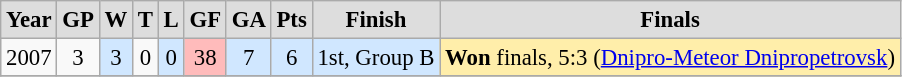<table class="wikitable" style="text-align: center; font-size: 95%;">
<tr style="font-size: xsmall; font-weight:bold; background-color:#dddddd;">
<td>Year</td>
<td>GP</td>
<td>W</td>
<td>T</td>
<td>L</td>
<td>GF</td>
<td>GA</td>
<td>Pts</td>
<td>Finish</td>
<td>Finals</td>
</tr>
<tr align="center">
<td>2007</td>
<td>3</td>
<td bgcolor="#d0e7ff">3</td>
<td>0</td>
<td bgcolor="#d0e7ff">0</td>
<td bgcolor="#ffbbbb">38</td>
<td bgcolor="#d0e7ff">7</td>
<td bgcolor="#d0e7ff">6</td>
<td bgcolor="#d0e7ff">1st, Group B</td>
<td bgcolor="#ffeeaa" align="left"><strong>Won</strong> finals, 5:3 (<a href='#'>Dnipro-Meteor Dnipropetrovsk</a>)</td>
</tr>
<tr align="center">
</tr>
</table>
